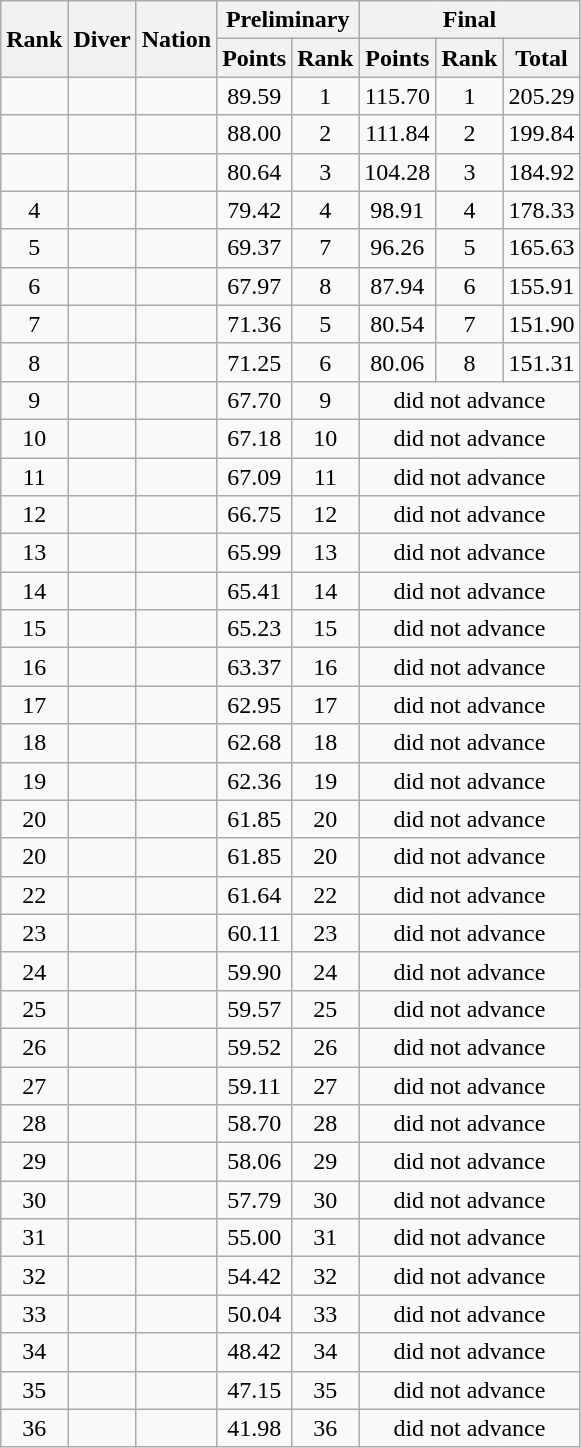<table class="wikitable sortable" style="text-align:center;">
<tr>
<th rowspan=2>Rank</th>
<th rowspan=2>Diver</th>
<th rowspan=2>Nation</th>
<th colspan=2>Preliminary</th>
<th colspan=3>Final</th>
</tr>
<tr>
<th>Points</th>
<th>Rank</th>
<th>Points</th>
<th>Rank</th>
<th>Total</th>
</tr>
<tr>
<td></td>
<td align=left></td>
<td align=left></td>
<td>89.59</td>
<td>1</td>
<td>115.70</td>
<td>1</td>
<td>205.29</td>
</tr>
<tr>
<td></td>
<td align=left></td>
<td align=left></td>
<td>88.00</td>
<td>2</td>
<td>111.84</td>
<td>2</td>
<td>199.84</td>
</tr>
<tr>
<td></td>
<td align=left></td>
<td align=left></td>
<td>80.64</td>
<td>3</td>
<td>104.28</td>
<td>3</td>
<td>184.92</td>
</tr>
<tr>
<td>4</td>
<td align=left></td>
<td align=left></td>
<td>79.42</td>
<td>4</td>
<td>98.91</td>
<td>4</td>
<td>178.33</td>
</tr>
<tr>
<td>5</td>
<td align=left></td>
<td align=left></td>
<td>69.37</td>
<td>7</td>
<td>96.26</td>
<td>5</td>
<td>165.63</td>
</tr>
<tr>
<td>6</td>
<td align=left></td>
<td align=left></td>
<td>67.97</td>
<td>8</td>
<td>87.94</td>
<td>6</td>
<td>155.91</td>
</tr>
<tr>
<td>7</td>
<td align=left></td>
<td align=left></td>
<td>71.36</td>
<td>5</td>
<td>80.54</td>
<td>7</td>
<td>151.90</td>
</tr>
<tr>
<td>8</td>
<td align=left></td>
<td align=left></td>
<td>71.25</td>
<td>6</td>
<td>80.06</td>
<td>8</td>
<td>151.31</td>
</tr>
<tr>
<td>9</td>
<td align=left></td>
<td align=left></td>
<td>67.70</td>
<td>9</td>
<td colspan=3>did not advance</td>
</tr>
<tr>
<td>10</td>
<td align=left></td>
<td align=left></td>
<td>67.18</td>
<td>10</td>
<td colspan=3>did not advance</td>
</tr>
<tr>
<td>11</td>
<td align=left></td>
<td align=left></td>
<td>67.09</td>
<td>11</td>
<td colspan=3>did not advance</td>
</tr>
<tr>
<td>12</td>
<td align=left></td>
<td align=left></td>
<td>66.75</td>
<td>12</td>
<td colspan=3>did not advance</td>
</tr>
<tr>
<td>13</td>
<td align=left></td>
<td align=left></td>
<td>65.99</td>
<td>13</td>
<td colspan=3>did not advance</td>
</tr>
<tr>
<td>14</td>
<td align=left></td>
<td align=left></td>
<td>65.41</td>
<td>14</td>
<td colspan=3>did not advance</td>
</tr>
<tr>
<td>15</td>
<td align=left></td>
<td align=left></td>
<td>65.23</td>
<td>15</td>
<td colspan=3>did not advance</td>
</tr>
<tr>
<td>16</td>
<td align=left></td>
<td align=left></td>
<td>63.37</td>
<td>16</td>
<td colspan=3>did not advance</td>
</tr>
<tr>
<td>17</td>
<td align=left></td>
<td align=left></td>
<td>62.95</td>
<td>17</td>
<td colspan=3>did not advance</td>
</tr>
<tr>
<td>18</td>
<td align=left></td>
<td align=left></td>
<td>62.68</td>
<td>18</td>
<td colspan=3>did not advance</td>
</tr>
<tr>
<td>19</td>
<td align=left></td>
<td align=left></td>
<td>62.36</td>
<td>19</td>
<td colspan=3>did not advance</td>
</tr>
<tr>
<td>20</td>
<td align=left></td>
<td align=left></td>
<td>61.85</td>
<td>20</td>
<td colspan=3>did not advance</td>
</tr>
<tr>
<td>20</td>
<td align=left></td>
<td align=left></td>
<td>61.85</td>
<td>20</td>
<td colspan=3>did not advance</td>
</tr>
<tr>
<td>22</td>
<td align=left></td>
<td align=left></td>
<td>61.64</td>
<td>22</td>
<td colspan=3>did not advance</td>
</tr>
<tr>
<td>23</td>
<td align=left></td>
<td align=left></td>
<td>60.11</td>
<td>23</td>
<td colspan=3>did not advance</td>
</tr>
<tr>
<td>24</td>
<td align=left></td>
<td align=left></td>
<td>59.90</td>
<td>24</td>
<td colspan=3>did not advance</td>
</tr>
<tr>
<td>25</td>
<td align=left></td>
<td align=left></td>
<td>59.57</td>
<td>25</td>
<td colspan=3>did not advance</td>
</tr>
<tr>
<td>26</td>
<td align=left></td>
<td align=left></td>
<td>59.52</td>
<td>26</td>
<td colspan=3>did not advance</td>
</tr>
<tr>
<td>27</td>
<td align=left></td>
<td align=left></td>
<td>59.11</td>
<td>27</td>
<td colspan=3>did not advance</td>
</tr>
<tr>
<td>28</td>
<td align=left></td>
<td align=left></td>
<td>58.70</td>
<td>28</td>
<td colspan=3>did not advance</td>
</tr>
<tr>
<td>29</td>
<td align=left></td>
<td align=left></td>
<td>58.06</td>
<td>29</td>
<td colspan=3>did not advance</td>
</tr>
<tr>
<td>30</td>
<td align=left></td>
<td align=left></td>
<td>57.79</td>
<td>30</td>
<td colspan=3>did not advance</td>
</tr>
<tr>
<td>31</td>
<td align=left></td>
<td align=left></td>
<td>55.00</td>
<td>31</td>
<td colspan=3>did not advance</td>
</tr>
<tr>
<td>32</td>
<td align=left></td>
<td align=left></td>
<td>54.42</td>
<td>32</td>
<td colspan=3>did not advance</td>
</tr>
<tr>
<td>33</td>
<td align=left></td>
<td align=left></td>
<td>50.04</td>
<td>33</td>
<td colspan=3>did not advance</td>
</tr>
<tr>
<td>34</td>
<td align=left></td>
<td align=left></td>
<td>48.42</td>
<td>34</td>
<td colspan=3>did not advance</td>
</tr>
<tr>
<td>35</td>
<td align=left></td>
<td align=left></td>
<td>47.15</td>
<td>35</td>
<td colspan=3>did not advance</td>
</tr>
<tr>
<td>36</td>
<td align=left></td>
<td align=left></td>
<td>41.98</td>
<td>36</td>
<td colspan=3>did not advance</td>
</tr>
</table>
